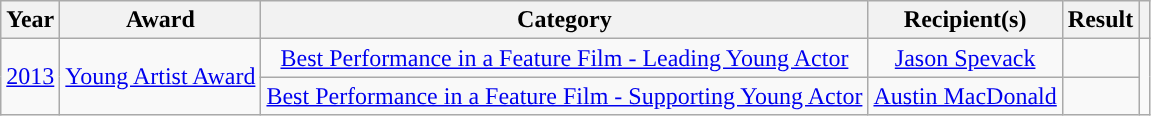<table class="wikitable sortable plainrowheaders" rowspan=5; style="text-align: center;">
<tr>
<th>Year</th>
<th>Award</th>
<th>Category</th>
<th>Recipient(s)</th>
<th>Result</th>
<th></th>
</tr>
<tr>
<td rowspan=2><a href='#'>2013</a></td>
<td rowspan=2><a href='#'>Young Artist Award</a></td>
<td><a href='#'>Best Performance in a Feature Film - Leading Young Actor</a></td>
<td><a href='#'>Jason Spevack</a></td>
<td></td>
<td rowspan=2></td>
</tr>
<tr>
<td><a href='#'>Best Performance in a Feature Film - Supporting Young Actor</a></td>
<td><a href='#'>Austin MacDonald</a></td>
<td></td>
</tr>
</table>
